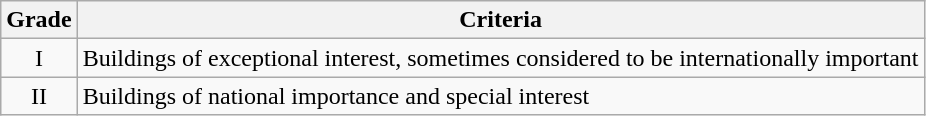<table class="wikitable">
<tr>
<th>Grade</th>
<th>Criteria</th>
</tr>
<tr>
<td align="center" >I</td>
<td>Buildings of exceptional interest, sometimes considered to be internationally important</td>
</tr>
<tr>
<td align="center" >II</td>
<td>Buildings of national importance and special interest</td>
</tr>
</table>
